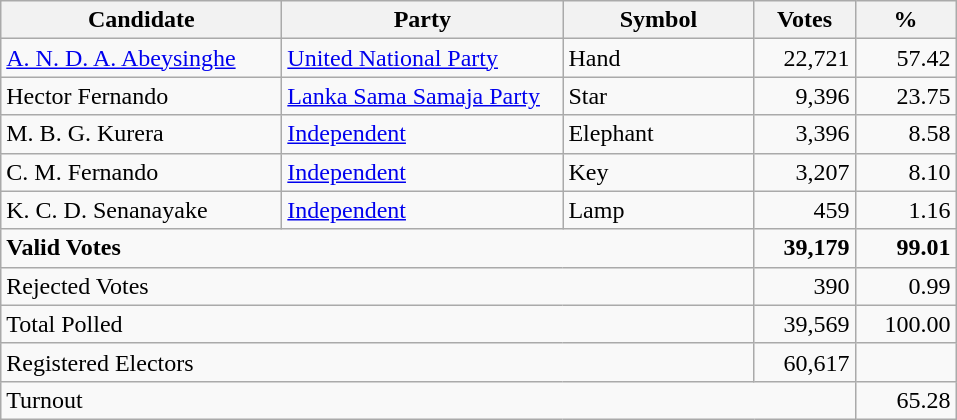<table class="wikitable" border="1" style="text-align:right;">
<tr>
<th align=left width="180">Candidate</th>
<th align=left width="180">Party</th>
<th align=left width="120">Symbol</th>
<th align=left width="60">Votes</th>
<th align=left width="60">%</th>
</tr>
<tr>
<td align=left><a href='#'>A. N. D. A. Abeysinghe</a></td>
<td align=left><a href='#'>United National Party</a></td>
<td align=left>Hand</td>
<td>22,721</td>
<td>57.42</td>
</tr>
<tr>
<td align=left>Hector Fernando</td>
<td align=left><a href='#'>Lanka Sama Samaja Party</a></td>
<td align=left>Star</td>
<td>9,396</td>
<td>23.75</td>
</tr>
<tr>
<td align=left>M. B. G. Kurera</td>
<td align=left><a href='#'>Independent</a></td>
<td align=left>Elephant</td>
<td>3,396</td>
<td>8.58</td>
</tr>
<tr>
<td align=left>C. M. Fernando</td>
<td align=left><a href='#'>Independent</a></td>
<td align=left>Key</td>
<td>3,207</td>
<td>8.10</td>
</tr>
<tr>
<td align=left>K. C. D. Senanayake</td>
<td align=left><a href='#'>Independent</a></td>
<td align=left>Lamp</td>
<td>459</td>
<td>1.16</td>
</tr>
<tr>
<td align=left colspan=3><strong>Valid Votes</strong></td>
<td><strong>39,179</strong></td>
<td><strong>99.01</strong></td>
</tr>
<tr>
<td align=left colspan=3>Rejected Votes</td>
<td>390</td>
<td>0.99</td>
</tr>
<tr>
<td align=left colspan=3>Total Polled</td>
<td>39,569</td>
<td>100.00</td>
</tr>
<tr>
<td align=left colspan=3>Registered Electors</td>
<td>60,617</td>
<td></td>
</tr>
<tr>
<td align=left colspan=4>Turnout</td>
<td>65.28</td>
</tr>
</table>
